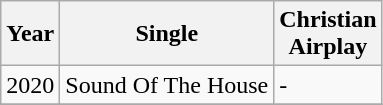<table class="wikitable">
<tr>
<th>Year</th>
<th>Single</th>
<th>Christian<br>Airplay</th>
</tr>
<tr>
<td>2020</td>
<td>Sound Of The House</td>
<td>-</td>
</tr>
<tr>
</tr>
</table>
